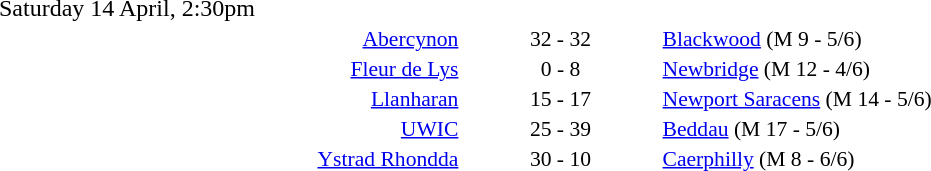<table style="width:70%;" cellspacing="1">
<tr>
<th width=35%></th>
<th width=15%></th>
<th></th>
</tr>
<tr>
<td>Saturday 14 April, 2:30pm</td>
</tr>
<tr style=font-size:90%>
<td align=right><a href='#'>Abercynon</a></td>
<td align=center>32 - 32</td>
<td><a href='#'>Blackwood</a> (M 9 - 5/6)</td>
</tr>
<tr style=font-size:90%>
<td align=right><a href='#'>Fleur de Lys</a></td>
<td align=center>0 - 8</td>
<td><a href='#'>Newbridge</a> (M 12 - 4/6)</td>
</tr>
<tr style=font-size:90%>
<td align=right><a href='#'>Llanharan</a></td>
<td align=center>15 - 17</td>
<td><a href='#'>Newport Saracens</a> (M 14 - 5/6)</td>
</tr>
<tr style=font-size:90%>
<td align=right><a href='#'>UWIC</a></td>
<td align=center>25 - 39</td>
<td><a href='#'>Beddau</a> (M 17 - 5/6)</td>
</tr>
<tr style=font-size:90%>
<td align=right><a href='#'>Ystrad Rhondda</a></td>
<td align=center>30 - 10</td>
<td><a href='#'>Caerphilly</a> (M 8 - 6/6)</td>
</tr>
</table>
